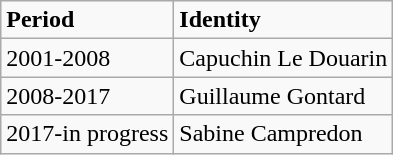<table class="wikitable">
<tr>
<td><strong>Period</strong></td>
<td><strong>Identity</strong></td>
</tr>
<tr>
<td>2001-2008</td>
<td>Capuchin  Le Douarin</td>
</tr>
<tr>
<td>2008-2017</td>
<td>Guillaume  Gontard</td>
</tr>
<tr>
<td>2017-in  progress</td>
<td>Sabine  Campredon</td>
</tr>
</table>
